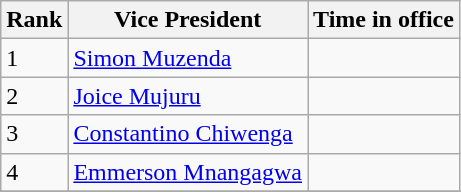<table class="wikitable sortable">
<tr>
<th>Rank</th>
<th>Vice President</th>
<th>Time in office</th>
</tr>
<tr>
<td>1</td>
<td><a href='#'>Simon Muzenda</a></td>
<td></td>
</tr>
<tr>
<td>2</td>
<td><a href='#'>Joice Mujuru</a></td>
<td></td>
</tr>
<tr>
<td>3</td>
<td><a href='#'>Constantino Chiwenga</a></td>
<td></td>
</tr>
<tr>
<td>4</td>
<td><a href='#'>Emmerson Mnangagwa</a></td>
<td></td>
</tr>
<tr>
</tr>
</table>
